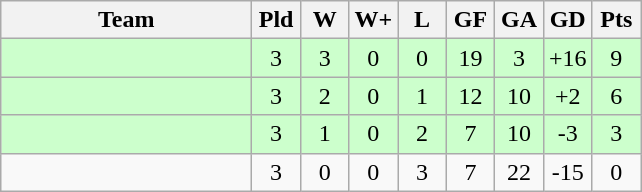<table class="wikitable" style="text-align:center;">
<tr>
<th width=160>Team</th>
<th width=25>Pld</th>
<th width=25>W</th>
<th width=25>W+</th>
<th width=25>L</th>
<th width=25>GF</th>
<th width=25>GA</th>
<th width=25>GD</th>
<th width=25>Pts</th>
</tr>
<tr style="background:#ccffcc;">
<td align=left></td>
<td>3</td>
<td>3</td>
<td>0</td>
<td>0</td>
<td>19</td>
<td>3</td>
<td>+16</td>
<td>9</td>
</tr>
<tr style="background:#ccffcc;">
<td align=left></td>
<td>3</td>
<td>2</td>
<td>0</td>
<td>1</td>
<td>12</td>
<td>10</td>
<td>+2</td>
<td>6</td>
</tr>
<tr style="background:#ccffcc;">
<td align=left></td>
<td>3</td>
<td>1</td>
<td>0</td>
<td>2</td>
<td>7</td>
<td>10</td>
<td>-3</td>
<td>3</td>
</tr>
<tr>
<td align=left></td>
<td>3</td>
<td>0</td>
<td>0</td>
<td>3</td>
<td>7</td>
<td>22</td>
<td>-15</td>
<td>0</td>
</tr>
</table>
